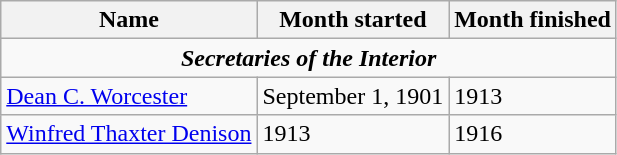<table class=wikitable>
<tr>
<th>Name</th>
<th>Month started</th>
<th>Month finished</th>
</tr>
<tr>
<td colspan=4 align=center><strong><em>Secretaries of the Interior</em></strong></td>
</tr>
<tr>
<td><a href='#'>Dean C. Worcester</a></td>
<td>September 1, 1901</td>
<td>1913</td>
</tr>
<tr>
<td><a href='#'>Winfred Thaxter Denison</a></td>
<td>1913</td>
<td>1916</td>
</tr>
</table>
